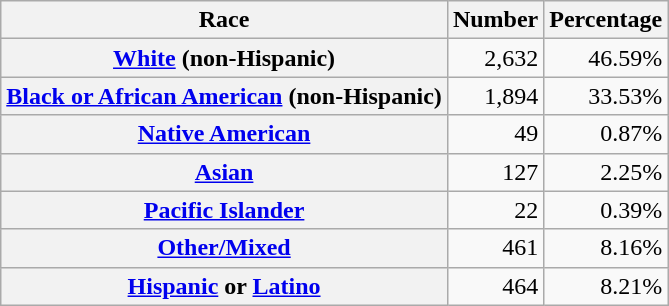<table class="wikitable" style="text-align:right">
<tr>
<th scope="col">Race</th>
<th scope="col">Number</th>
<th scope="col">Percentage</th>
</tr>
<tr>
<th scope="row"><a href='#'>White</a> (non-Hispanic)</th>
<td>2,632</td>
<td>46.59%</td>
</tr>
<tr>
<th scope="row"><a href='#'>Black or African American</a> (non-Hispanic)</th>
<td>1,894</td>
<td>33.53%</td>
</tr>
<tr>
<th scope="row"><a href='#'>Native American</a></th>
<td>49</td>
<td>0.87%</td>
</tr>
<tr>
<th scope="row"><a href='#'>Asian</a></th>
<td>127</td>
<td>2.25%</td>
</tr>
<tr>
<th scope="row"><a href='#'>Pacific Islander</a></th>
<td>22</td>
<td>0.39%</td>
</tr>
<tr>
<th scope="row"><a href='#'>Other/Mixed</a></th>
<td>461</td>
<td>8.16%</td>
</tr>
<tr>
<th scope="row"><a href='#'>Hispanic</a> or <a href='#'>Latino</a></th>
<td>464</td>
<td>8.21%</td>
</tr>
</table>
